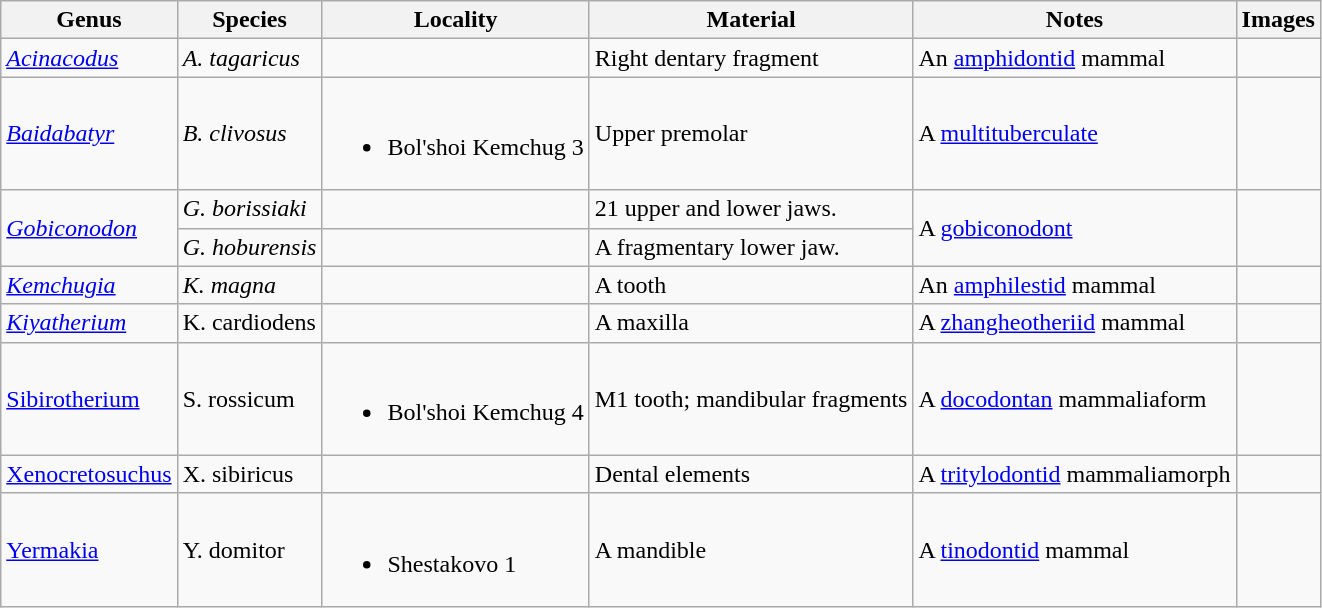<table class="wikitable" align="center">
<tr>
<th>Genus</th>
<th>Species</th>
<th>Locality</th>
<th>Material</th>
<th>Notes</th>
<th>Images</th>
</tr>
<tr>
<td><em><a href='#'>Acinacodus</a></em></td>
<td><em>A. tagaricus</em></td>
<td></td>
<td>Right dentary fragment</td>
<td>An <a href='#'>amphidontid</a> mammal</td>
<td></td>
</tr>
<tr>
<td><em><a href='#'>Baidabatyr</a></em></td>
<td><em>B. clivosus</em></td>
<td><br><ul><li>Bol'shoi Kemchug 3</li></ul></td>
<td>Upper premolar</td>
<td>A <a href='#'>multituberculate</a></td>
<td></td>
</tr>
<tr>
<td rowspan = "2"><em><a href='#'>Gobiconodon</a></em></td>
<td><em>G. borissiaki</em></td>
<td></td>
<td>21 upper and lower jaws.</td>
<td rowspan = "2">A <a href='#'>gobiconodont</a></td>
<td rowspan = "2"></td>
</tr>
<tr>
<td><em>G. hoburensis</em></td>
<td></td>
<td>A fragmentary lower jaw.</td>
</tr>
<tr>
<td><em><a href='#'>Kemchugia</a></em></td>
<td><em>K. magna</em></td>
<td></td>
<td>A tooth</td>
<td>An <a href='#'>amphilestid</a> mammal</td>
<td></td>
</tr>
<tr>
<td><em><a href='#'>Kiyatherium</a></td>
<td></em>K. cardiodens<em></td>
<td></td>
<td>A maxilla</td>
<td>A <a href='#'>zhangheotheriid</a> mammal</td>
<td></td>
</tr>
<tr>
<td></em><a href='#'>Sibirotherium</a><em></td>
<td></em>S. rossicum<em></td>
<td><br><ul><li>Bol'shoi Kemchug 4</li></ul></td>
<td>M1 tooth; mandibular fragments</td>
<td>A <a href='#'>docodontan</a> mammaliaform</td>
<td></td>
</tr>
<tr>
<td></em><a href='#'>Xenocretosuchus</a><em></td>
<td></em>X. sibiricus<em></td>
<td></td>
<td>Dental elements</td>
<td>A <a href='#'>tritylodontid</a> mammaliamorph</td>
<td></td>
</tr>
<tr>
<td></em><a href='#'>Yermakia</a><em></td>
<td></em>Y. domitor<em></td>
<td><br><ul><li>Shestakovo 1</li></ul></td>
<td>A mandible</td>
<td>A <a href='#'>tinodontid</a> mammal</td>
<td></td>
</tr>
</table>
